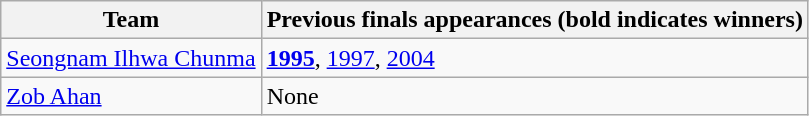<table class="wikitable">
<tr>
<th>Team</th>
<th>Previous finals appearances (bold indicates winners)</th>
</tr>
<tr>
<td> <a href='#'>Seongnam Ilhwa Chunma</a></td>
<td><strong><a href='#'>1995</a></strong>, <a href='#'>1997</a>, <a href='#'>2004</a></td>
</tr>
<tr>
<td> <a href='#'>Zob Ahan</a></td>
<td>None</td>
</tr>
</table>
